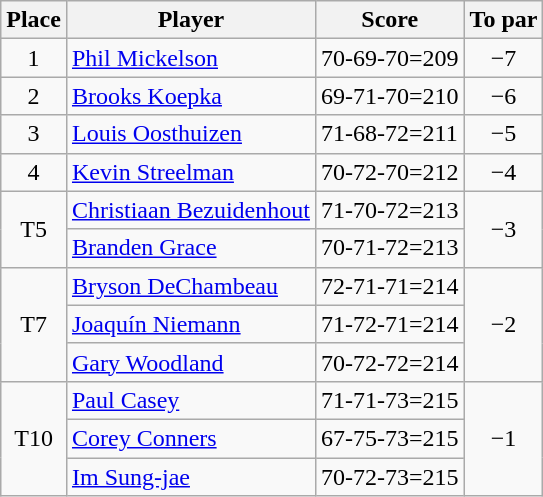<table class="wikitable">
<tr>
<th>Place</th>
<th>Player</th>
<th>Score</th>
<th>To par</th>
</tr>
<tr>
<td align=center>1</td>
<td> <a href='#'>Phil Mickelson</a></td>
<td>70-69-70=209</td>
<td align=center>−7</td>
</tr>
<tr>
<td align=center>2</td>
<td> <a href='#'>Brooks Koepka</a></td>
<td>69-71-70=210</td>
<td align=center>−6</td>
</tr>
<tr>
<td align=center>3</td>
<td> <a href='#'>Louis Oosthuizen</a></td>
<td>71-68-72=211</td>
<td align=center>−5</td>
</tr>
<tr>
<td align=center>4</td>
<td> <a href='#'>Kevin Streelman</a></td>
<td>70-72-70=212</td>
<td align=center>−4</td>
</tr>
<tr>
<td rowspan=2 align=center>T5</td>
<td> <a href='#'>Christiaan Bezuidenhout</a></td>
<td>71-70-72=213</td>
<td rowspan=2 align=center>−3</td>
</tr>
<tr>
<td> <a href='#'>Branden Grace</a></td>
<td>70-71-72=213</td>
</tr>
<tr>
<td rowspan=3 align=center>T7</td>
<td> <a href='#'>Bryson DeChambeau</a></td>
<td>72-71-71=214</td>
<td rowspan=3 align=center>−2</td>
</tr>
<tr>
<td> <a href='#'>Joaquín Niemann</a></td>
<td>71-72-71=214</td>
</tr>
<tr>
<td> <a href='#'>Gary Woodland</a></td>
<td>70-72-72=214</td>
</tr>
<tr>
<td rowspan=3 align=center>T10</td>
<td> <a href='#'>Paul Casey</a></td>
<td>71-71-73=215</td>
<td rowspan=3 align=center>−1</td>
</tr>
<tr>
<td> <a href='#'>Corey Conners</a></td>
<td>67-75-73=215</td>
</tr>
<tr>
<td> <a href='#'>Im Sung-jae</a></td>
<td>70-72-73=215</td>
</tr>
</table>
